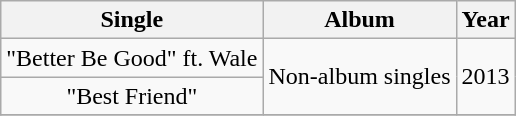<table class="wikitable">
<tr>
<th scope="col">Single</th>
<th scope="col">Album</th>
<th scope="col">Year</th>
</tr>
<tr>
<td align="center">"Better Be Good" ft. Wale</td>
<td rowspan="2">Non-album singles</td>
<td rowspan="2">2013</td>
</tr>
<tr>
<td align="center">"Best Friend"</td>
</tr>
<tr>
</tr>
</table>
